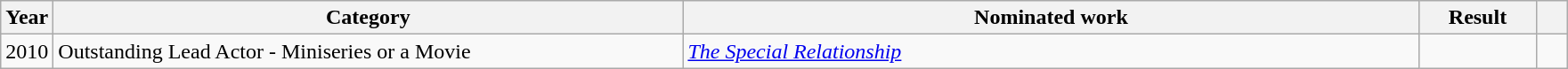<table class="wikitable">
<tr>
<th scope="col" style="width:1em;">Year</th>
<th scope="col" style="width:29em;">Category</th>
<th scope="col" style="width:34em;">Nominated work</th>
<th scope="col" style="width:5em;">Result</th>
<th scope="col" style="width:1em;"></th>
</tr>
<tr>
<td>2010</td>
<td>Outstanding Lead Actor - Miniseries or  a Movie</td>
<td><em><a href='#'>The Special Relationship</a></em></td>
<td></td>
<td></td>
</tr>
</table>
